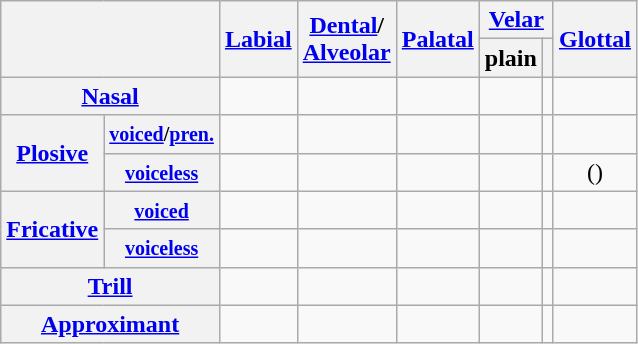<table class="wikitable" style="text-align:center">
<tr>
<th colspan="2" rowspan="2"></th>
<th scope="col" rowspan="2"><a href='#'>Labial</a></th>
<th rowspan="2" scope="col"><a href='#'>Dental</a>/<br><a href='#'>Alveolar</a></th>
<th rowspan="2"><a href='#'>Palatal</a></th>
<th scope="col" colspan="2"><a href='#'>Velar</a></th>
<th rowspan="2"><a href='#'>Glottal</a></th>
</tr>
<tr class=small>
<th scope="col">plain</th>
<th scope="col"><a href='#'></a></th>
</tr>
<tr>
<th scope="row" colspan="2"><a href='#'>Nasal</a></th>
<td> </td>
<td></td>
<td></td>
<td></td>
<td></td>
<td></td>
</tr>
<tr>
<th scope="row" rowspan="2"><a href='#'>Plosive</a></th>
<th><small><a href='#'>voiced</a>/<a href='#'>pren.</a></small></th>
<td></td>
<td></td>
<td></td>
<td></td>
<td></td>
<td></td>
</tr>
<tr>
<th scope="row"><small><a href='#'>voiceless</a></small></th>
<td></td>
<td></td>
<td></td>
<td></td>
<td></td>
<td>()</td>
</tr>
<tr>
<th scope="row" rowspan="2"><a href='#'>Fricative</a></th>
<th scope="row"><small><a href='#'>voiced</a></small></th>
<td></td>
<td></td>
<td></td>
<td></td>
<td></td>
<td></td>
</tr>
<tr>
<th scope="row"><small><a href='#'>voiceless</a></small></th>
<td></td>
<td></td>
<td></td>
<td></td>
<td></td>
<td></td>
</tr>
<tr>
<th scope="row" colspan="2"><a href='#'>Trill</a></th>
<td></td>
<td> </td>
<td></td>
<td></td>
<td></td>
<td></td>
</tr>
<tr>
<th scope="row" colspan="2"><a href='#'>Approximant</a></th>
<td></td>
<td></td>
<td></td>
<td></td>
<td></td>
<td></td>
</tr>
</table>
